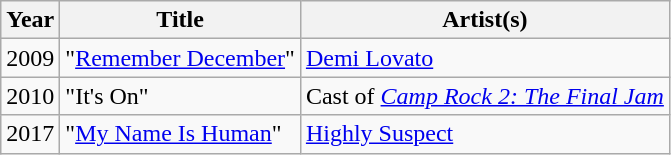<table class="wikitable sortable">
<tr>
<th>Year</th>
<th>Title</th>
<th>Artist(s)</th>
</tr>
<tr>
<td>2009</td>
<td>"<a href='#'>Remember December</a>"</td>
<td><a href='#'>Demi Lovato</a></td>
</tr>
<tr>
<td>2010</td>
<td>"It's On"</td>
<td>Cast of <em><a href='#'>Camp Rock 2: The Final Jam</a></em></td>
</tr>
<tr>
<td>2017</td>
<td>"<a href='#'>My Name Is Human</a>"</td>
<td><a href='#'>Highly Suspect</a></td>
</tr>
</table>
